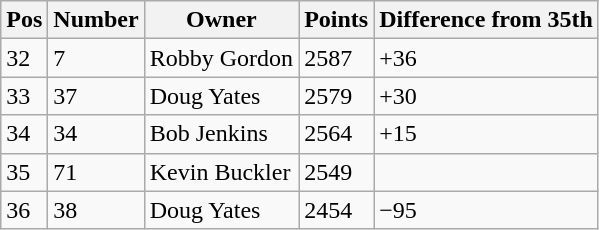<table class="wikitable">
<tr>
<th>Pos</th>
<th>Number</th>
<th>Owner</th>
<th>Points</th>
<th>Difference from 35th</th>
</tr>
<tr>
<td>32</td>
<td>7</td>
<td>Robby Gordon</td>
<td>2587</td>
<td>+36</td>
</tr>
<tr>
<td>33</td>
<td>37</td>
<td>Doug Yates</td>
<td>2579</td>
<td>+30</td>
</tr>
<tr>
<td>34</td>
<td>34</td>
<td>Bob Jenkins</td>
<td>2564</td>
<td>+15</td>
</tr>
<tr>
<td>35</td>
<td>71</td>
<td>Kevin Buckler</td>
<td>2549</td>
<td></td>
</tr>
<tr>
<td>36</td>
<td>38</td>
<td>Doug Yates</td>
<td>2454</td>
<td>−95</td>
</tr>
</table>
